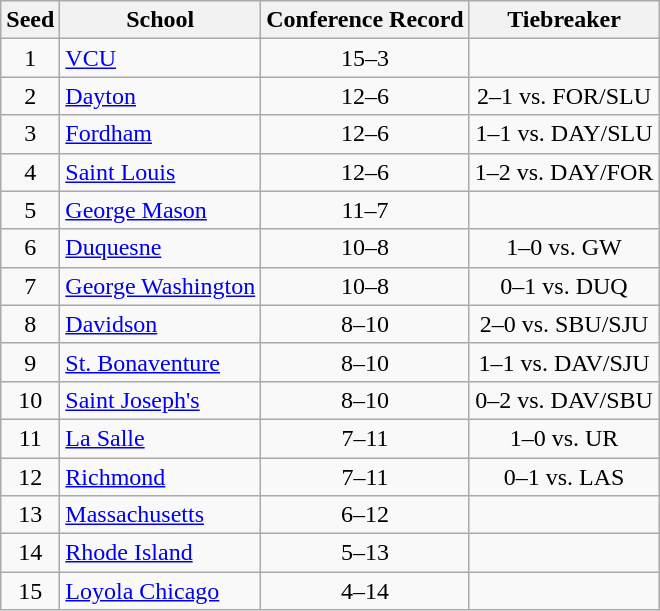<table class="wikitable" style="text-align:center">
<tr>
<th>Seed</th>
<th>School</th>
<th>Conference Record</th>
<th>Tiebreaker</th>
</tr>
<tr>
<td>1</td>
<td align="left"><a href='#'>VCU</a></td>
<td>15–3</td>
<td></td>
</tr>
<tr>
<td>2</td>
<td align="left"><a href='#'>Dayton</a></td>
<td>12–6</td>
<td>2–1 vs. FOR/SLU</td>
</tr>
<tr>
<td>3</td>
<td align="left"><a href='#'>Fordham</a></td>
<td>12–6</td>
<td>1–1 vs. DAY/SLU</td>
</tr>
<tr>
<td>4</td>
<td align="left"><a href='#'>Saint Louis</a></td>
<td>12–6</td>
<td>1–2 vs. DAY/FOR</td>
</tr>
<tr>
<td>5</td>
<td align="left"><a href='#'>George Mason</a></td>
<td>11–7</td>
<td></td>
</tr>
<tr>
<td>6</td>
<td align="left"><a href='#'>Duquesne</a></td>
<td>10–8</td>
<td>1–0 vs. GW</td>
</tr>
<tr>
<td>7</td>
<td align="left"><a href='#'>George Washington</a></td>
<td>10–8</td>
<td>0–1 vs. DUQ</td>
</tr>
<tr>
<td>8</td>
<td align="left"><a href='#'>Davidson</a></td>
<td>8–10</td>
<td>2–0 vs. SBU/SJU</td>
</tr>
<tr>
<td>9</td>
<td align="left"><a href='#'>St. Bonaventure</a></td>
<td>8–10</td>
<td>1–1 vs. DAV/SJU</td>
</tr>
<tr>
<td>10</td>
<td align="left"><a href='#'>Saint Joseph's</a></td>
<td>8–10</td>
<td>0–2 vs. DAV/SBU</td>
</tr>
<tr>
<td>11</td>
<td align="left"><a href='#'>La Salle</a></td>
<td>7–11</td>
<td>1–0 vs. UR</td>
</tr>
<tr>
<td>12</td>
<td align="left"><a href='#'>Richmond</a></td>
<td>7–11</td>
<td>0–1 vs. LAS</td>
</tr>
<tr>
<td>13</td>
<td align="left"><a href='#'>Massachusetts</a></td>
<td>6–12</td>
<td></td>
</tr>
<tr>
<td>14</td>
<td align="left"><a href='#'>Rhode Island</a></td>
<td>5–13</td>
<td></td>
</tr>
<tr>
<td>15</td>
<td align="left"><a href='#'>Loyola Chicago</a></td>
<td>4–14</td>
<td></td>
</tr>
</table>
